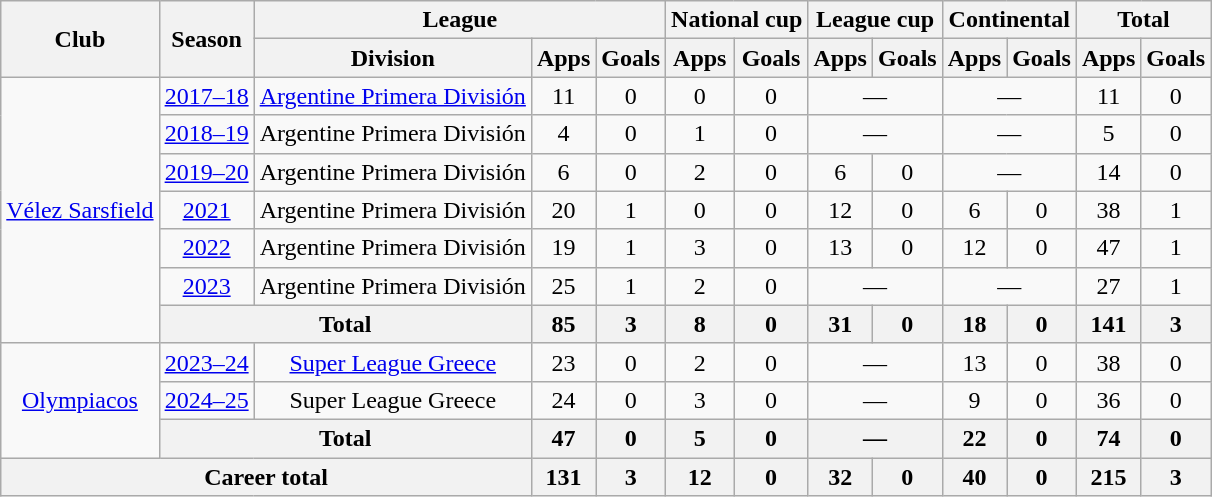<table class="wikitable" style="text-align:center">
<tr>
<th rowspan="2">Club</th>
<th rowspan="2">Season</th>
<th colspan="3">League</th>
<th colspan="2">National cup</th>
<th colspan="2">League cup</th>
<th colspan="2">Continental</th>
<th colspan="2">Total</th>
</tr>
<tr>
<th>Division</th>
<th>Apps</th>
<th>Goals</th>
<th>Apps</th>
<th>Goals</th>
<th>Apps</th>
<th>Goals</th>
<th>Apps</th>
<th>Goals</th>
<th>Apps</th>
<th>Goals</th>
</tr>
<tr>
<td rowspan="7"><a href='#'>Vélez Sarsfield</a></td>
<td><a href='#'>2017–18</a></td>
<td><a href='#'>Argentine Primera División</a></td>
<td>11</td>
<td>0</td>
<td>0</td>
<td>0</td>
<td colspan="2">—</td>
<td colspan="2">—</td>
<td>11</td>
<td>0</td>
</tr>
<tr>
<td><a href='#'>2018–19</a></td>
<td>Argentine Primera División</td>
<td>4</td>
<td>0</td>
<td>1</td>
<td>0</td>
<td colspan="2">—</td>
<td colspan="2">—</td>
<td>5</td>
<td>0</td>
</tr>
<tr>
<td><a href='#'>2019–20</a></td>
<td>Argentine Primera División</td>
<td>6</td>
<td>0</td>
<td>2</td>
<td>0</td>
<td>6</td>
<td>0</td>
<td colspan="2">—</td>
<td>14</td>
<td>0</td>
</tr>
<tr>
<td><a href='#'>2021</a></td>
<td>Argentine Primera División</td>
<td>20</td>
<td>1</td>
<td>0</td>
<td>0</td>
<td>12</td>
<td>0</td>
<td>6</td>
<td>0</td>
<td>38</td>
<td>1</td>
</tr>
<tr>
<td><a href='#'>2022</a></td>
<td>Argentine Primera División</td>
<td>19</td>
<td>1</td>
<td>3</td>
<td>0</td>
<td>13</td>
<td>0</td>
<td>12</td>
<td>0</td>
<td>47</td>
<td>1</td>
</tr>
<tr>
<td><a href='#'>2023</a></td>
<td>Argentine Primera División</td>
<td>25</td>
<td>1</td>
<td>2</td>
<td>0</td>
<td colspan="2">—</td>
<td colspan="2">—</td>
<td>27</td>
<td>1</td>
</tr>
<tr>
<th colspan="2">Total</th>
<th>85</th>
<th>3</th>
<th>8</th>
<th>0</th>
<th>31</th>
<th>0</th>
<th>18</th>
<th>0</th>
<th>141</th>
<th>3</th>
</tr>
<tr>
<td rowspan="3"><a href='#'>Olympiacos</a></td>
<td><a href='#'>2023–24</a></td>
<td><a href='#'>Super League Greece</a></td>
<td>23</td>
<td>0</td>
<td>2</td>
<td>0</td>
<td colspan="2">—</td>
<td>13</td>
<td>0</td>
<td>38</td>
<td>0</td>
</tr>
<tr>
<td><a href='#'>2024–25</a></td>
<td>Super League Greece</td>
<td>24</td>
<td>0</td>
<td>3</td>
<td>0</td>
<td colspan="2">—</td>
<td>9</td>
<td>0</td>
<td>36</td>
<td>0</td>
</tr>
<tr>
<th colspan="2">Total</th>
<th>47</th>
<th>0</th>
<th>5</th>
<th>0</th>
<th colspan="2">—</th>
<th>22</th>
<th>0</th>
<th>74</th>
<th>0</th>
</tr>
<tr>
<th colspan="3">Career total</th>
<th>131</th>
<th>3</th>
<th>12</th>
<th>0</th>
<th>32</th>
<th>0</th>
<th>40</th>
<th>0</th>
<th>215</th>
<th>3</th>
</tr>
</table>
